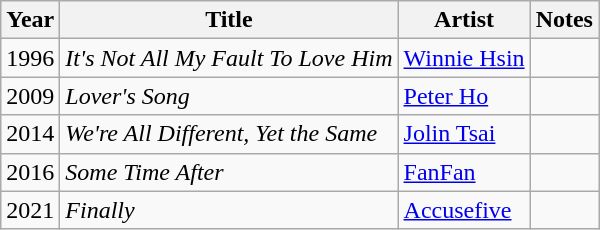<table class="wikitable sortable">
<tr>
<th>Year</th>
<th>Title</th>
<th>Artist</th>
<th class="unsortable">Notes</th>
</tr>
<tr>
<td>1996</td>
<td><em>It's Not All My Fault To Love Him</em></td>
<td><a href='#'>Winnie Hsin</a></td>
<td></td>
</tr>
<tr>
<td>2009</td>
<td><em>Lover's Song</em></td>
<td><a href='#'>Peter Ho</a></td>
<td></td>
</tr>
<tr>
<td>2014</td>
<td><em>We're All Different, Yet the Same</em></td>
<td><a href='#'>Jolin Tsai</a></td>
<td></td>
</tr>
<tr>
<td>2016</td>
<td><em>Some Time After</em></td>
<td><a href='#'>FanFan</a></td>
<td></td>
</tr>
<tr>
<td>2021</td>
<td><em>Finally</em></td>
<td><a href='#'>Accusefive</a></td>
<td></td>
</tr>
</table>
